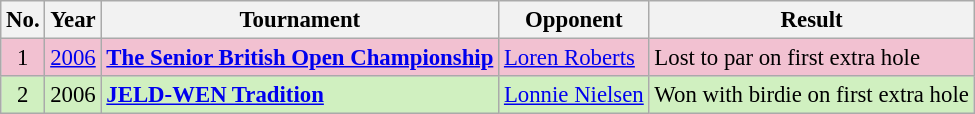<table class="wikitable" style="font-size:95%;">
<tr>
<th>No.</th>
<th>Year</th>
<th>Tournament</th>
<th>Opponent</th>
<th>Result</th>
</tr>
<tr style="background:#F2C1D1;">
<td align=center>1</td>
<td><a href='#'>2006</a></td>
<td><strong><a href='#'>The Senior British Open Championship</a></strong></td>
<td> <a href='#'>Loren Roberts</a></td>
<td>Lost to par on first extra hole</td>
</tr>
<tr style="background:#D0F0C0;">
<td align=center>2</td>
<td>2006</td>
<td><strong><a href='#'>JELD-WEN Tradition</a></strong></td>
<td> <a href='#'>Lonnie Nielsen</a></td>
<td>Won with birdie on first extra hole</td>
</tr>
</table>
